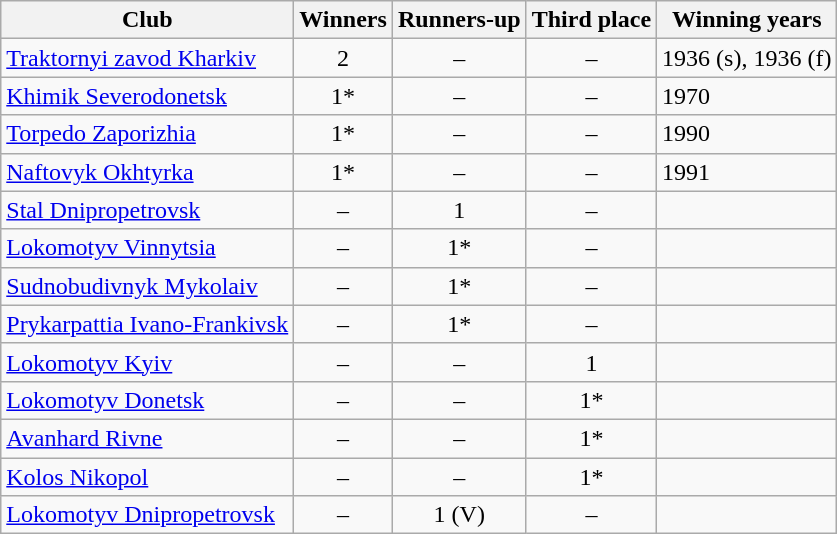<table class="sortable plainrowheaders wikitable">
<tr>
<th>Club</th>
<th>Winners</th>
<th>Runners-up</th>
<th>Third place</th>
<th>Winning years</th>
</tr>
<tr>
<td><a href='#'>Traktornyi zavod Kharkiv</a></td>
<td align=center>2</td>
<td align=center>–</td>
<td align=center>–</td>
<td align=left>1936 (s), 1936 (f)</td>
</tr>
<tr>
<td><a href='#'>Khimik Severodonetsk</a></td>
<td align=center>1*</td>
<td align=center>–</td>
<td align=center>–</td>
<td align=left>1970</td>
</tr>
<tr>
<td><a href='#'>Torpedo Zaporizhia</a></td>
<td align=center>1*</td>
<td align=center>–</td>
<td align=center>–</td>
<td align=left>1990</td>
</tr>
<tr>
<td><a href='#'>Naftovyk Okhtyrka</a></td>
<td align=center>1*</td>
<td align=center>–</td>
<td align=center>–</td>
<td align=left>1991</td>
</tr>
<tr>
<td><a href='#'>Stal Dnipropetrovsk</a></td>
<td align=center>–</td>
<td align=center>1</td>
<td align=center>–</td>
<td align=left></td>
</tr>
<tr>
<td><a href='#'>Lokomotyv Vinnytsia</a></td>
<td align=center>–</td>
<td align=center>1*</td>
<td align=center>–</td>
<td align=left></td>
</tr>
<tr>
<td><a href='#'>Sudnobudivnyk Mykolaiv</a></td>
<td align=center>–</td>
<td align=center>1*</td>
<td align=center>–</td>
<td align=left></td>
</tr>
<tr>
<td><a href='#'>Prykarpattia Ivano-Frankivsk</a></td>
<td align=center>–</td>
<td align=center>1*</td>
<td align=center>–</td>
<td align=left></td>
</tr>
<tr>
<td><a href='#'>Lokomotyv Kyiv</a></td>
<td align=center>–</td>
<td align=center>–</td>
<td align=center>1</td>
<td align=left></td>
</tr>
<tr>
<td><a href='#'>Lokomotyv Donetsk</a></td>
<td align=center>–</td>
<td align=center>–</td>
<td align=center>1*</td>
<td align=left></td>
</tr>
<tr>
<td><a href='#'>Avanhard Rivne</a></td>
<td align=center>–</td>
<td align=center>–</td>
<td align=center>1*</td>
<td align=left></td>
</tr>
<tr>
<td><a href='#'>Kolos Nikopol</a></td>
<td align=center>–</td>
<td align=center>–</td>
<td align=center>1*</td>
<td align=left></td>
</tr>
<tr>
<td><a href='#'>Lokomotyv Dnipropetrovsk</a></td>
<td align=center>–</td>
<td align=center>1 (V)</td>
<td align=center>–</td>
<td align=left></td>
</tr>
</table>
